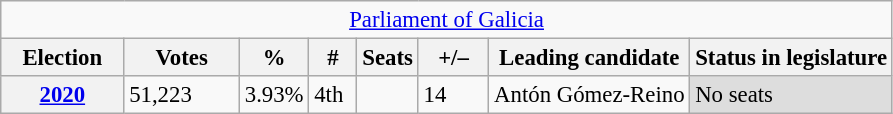<table class="wikitable" style="font-size:95%; text-align:left;">
<tr>
<td colspan="8" align="center"><a href='#'>Parliament of Galicia</a></td>
</tr>
<tr>
<th width="75">Election</th>
<th width="70">Votes</th>
<th width="35">%</th>
<th width="25">#</th>
<th>Seats</th>
<th width="40">+/–</th>
<th>Leading candidate</th>
<th>Status in legislature</th>
</tr>
<tr>
<th><a href='#'>2020</a></th>
<td>51,223</td>
<td>3.93%</td>
<td>4th</td>
<td></td>
<td>14</td>
<td>Antón Gómez-Reino</td>
<td style="background:#ddd;">No seats</td>
</tr>
</table>
